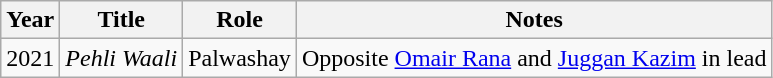<table class="wikitable">
<tr>
<th>Year</th>
<th>Title</th>
<th>Role</th>
<th>Notes</th>
</tr>
<tr>
<td>2021</td>
<td><em>Pehli Waali</em></td>
<td>Palwashay</td>
<td>Opposite <a href='#'>Omair Rana</a> and <a href='#'>Juggan Kazim</a> in lead</td>
</tr>
</table>
